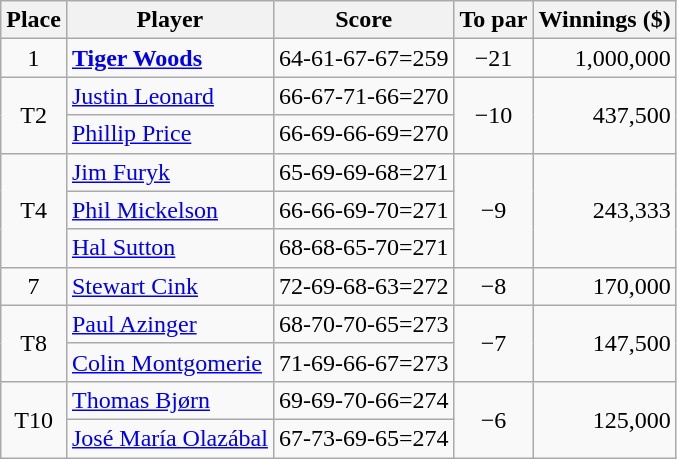<table class="wikitable">
<tr>
<th>Place</th>
<th>Player</th>
<th>Score</th>
<th>To par</th>
<th>Winnings ($)</th>
</tr>
<tr>
<td align="center">1</td>
<td> <strong><a href='#'>Tiger Woods</a></strong></td>
<td>64-61-67-67=259</td>
<td align=center>−21</td>
<td align="right">1,000,000</td>
</tr>
<tr>
<td rowspan="2" align="center">T2</td>
<td> <a href='#'>Justin Leonard</a></td>
<td>66-67-71-66=270</td>
<td rowspan="2" align=center>−10</td>
<td rowspan="2" align="right">437,500</td>
</tr>
<tr>
<td> <a href='#'>Phillip Price</a></td>
<td>66-69-66-69=270</td>
</tr>
<tr>
<td rowspan="3" align="center">T4</td>
<td> <a href='#'>Jim Furyk</a></td>
<td>65-69-69-68=271</td>
<td rowspan="3" align=center>−9</td>
<td rowspan="3" align="right">243,333</td>
</tr>
<tr>
<td> <a href='#'>Phil Mickelson</a></td>
<td>66-66-69-70=271</td>
</tr>
<tr>
<td> <a href='#'>Hal Sutton</a></td>
<td>68-68-65-70=271</td>
</tr>
<tr>
<td align="center">7</td>
<td> <a href='#'>Stewart Cink</a></td>
<td>72-69-68-63=272</td>
<td align=center>−8</td>
<td align="right">170,000</td>
</tr>
<tr>
<td rowspan="2" align="center">T8</td>
<td> <a href='#'>Paul Azinger</a></td>
<td>68-70-70-65=273</td>
<td rowspan="2" align=center>−7</td>
<td rowspan="2" align="right">147,500</td>
</tr>
<tr>
<td> <a href='#'>Colin Montgomerie</a></td>
<td>71-69-66-67=273</td>
</tr>
<tr>
<td rowspan="2" align="center">T10</td>
<td> <a href='#'>Thomas Bjørn</a></td>
<td>69-69-70-66=274</td>
<td rowspan="2" align=center>−6</td>
<td rowspan="2" align="right">125,000</td>
</tr>
<tr>
<td> <a href='#'>José María Olazábal</a></td>
<td>67-73-69-65=274</td>
</tr>
</table>
